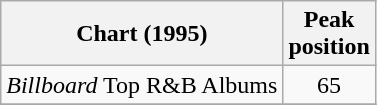<table class="wikitable">
<tr>
<th>Chart (1995)</th>
<th>Peak<br>position</th>
</tr>
<tr>
<td><em>Billboard</em> Top R&B Albums</td>
<td align="center">65</td>
</tr>
<tr>
</tr>
</table>
